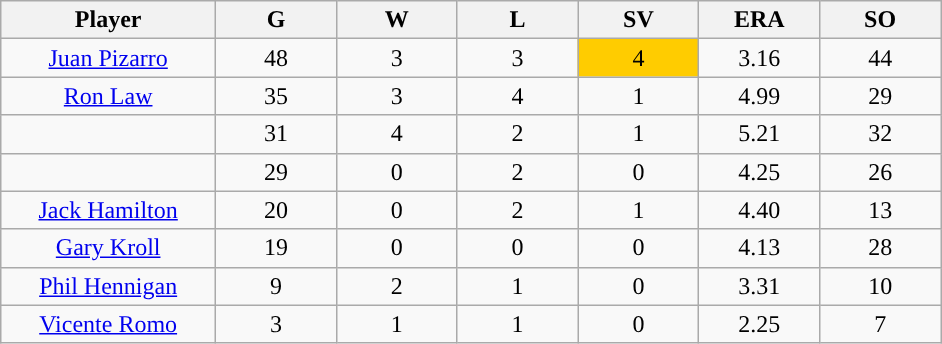<table class="wikitable sortable">
<tr>
<th bgcolor="#DDDDFF" width="16%">Player</th>
<th bgcolor="#DDDDFF" width="9%">G</th>
<th bgcolor="#DDDDFF" width="9%">W</th>
<th bgcolor="#DDDDFF" width="9%">L</th>
<th bgcolor="#DDDDFF" width="9%">SV</th>
<th bgcolor="#DDDDFF" width="9%">ERA</th>
<th bgcolor="#DDDDFF" width="9%">SO</th>
</tr>
<tr align="center">
<td><a href='#'>Juan Pizarro</a></td>
<td>48</td>
<td>3</td>
<td>3</td>
<td style="background:#fc0;">4</td>
<td>3.16</td>
<td>44</td>
</tr>
<tr align=center>
<td><a href='#'>Ron Law</a></td>
<td>35</td>
<td>3</td>
<td>4</td>
<td>1</td>
<td>4.99</td>
<td>29</td>
</tr>
<tr align=center>
<td></td>
<td>31</td>
<td>4</td>
<td>2</td>
<td>1</td>
<td>5.21</td>
<td>32</td>
</tr>
<tr align="center">
<td></td>
<td>29</td>
<td>0</td>
<td>2</td>
<td>0</td>
<td>4.25</td>
<td>26</td>
</tr>
<tr align="center">
<td><a href='#'>Jack Hamilton</a></td>
<td>20</td>
<td>0</td>
<td>2</td>
<td>1</td>
<td>4.40</td>
<td>13</td>
</tr>
<tr align=center>
<td><a href='#'>Gary Kroll</a></td>
<td>19</td>
<td>0</td>
<td>0</td>
<td>0</td>
<td>4.13</td>
<td>28</td>
</tr>
<tr align=center>
<td><a href='#'>Phil Hennigan</a></td>
<td>9</td>
<td>2</td>
<td>1</td>
<td>0</td>
<td>3.31</td>
<td>10</td>
</tr>
<tr align=center>
<td><a href='#'>Vicente Romo</a></td>
<td>3</td>
<td>1</td>
<td>1</td>
<td>0</td>
<td>2.25</td>
<td>7</td>
</tr>
</table>
